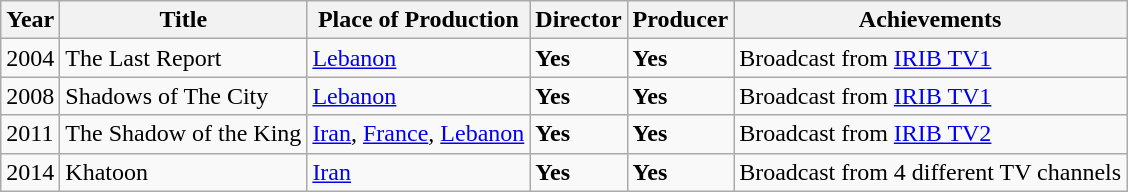<table class="wikitable">
<tr>
<th>Year</th>
<th>Title</th>
<th>Place of Production</th>
<th>Director</th>
<th>Producer</th>
<th>Achievements</th>
</tr>
<tr>
<td>2004</td>
<td>The Last Report</td>
<td><a href='#'>Lebanon</a></td>
<td><strong>Yes</strong></td>
<td><strong>Yes</strong></td>
<td>Broadcast from <a href='#'>IRIB TV1</a></td>
</tr>
<tr>
<td>2008</td>
<td>Shadows of The City</td>
<td><a href='#'>Lebanon</a></td>
<td><strong>Yes</strong></td>
<td><strong>Yes</strong></td>
<td>Broadcast from <a href='#'>IRIB TV1</a></td>
</tr>
<tr>
<td>2011</td>
<td>The Shadow of the King</td>
<td><a href='#'>Iran</a>, <a href='#'>France</a>, <a href='#'>Lebanon</a></td>
<td><strong>Yes</strong></td>
<td><strong>Yes</strong></td>
<td>Broadcast from <a href='#'>IRIB TV2</a></td>
</tr>
<tr>
<td>2014</td>
<td>Khatoon</td>
<td><a href='#'>Iran</a></td>
<td><strong>Yes</strong></td>
<td><strong>Yes</strong></td>
<td>Broadcast from 4 different TV channels</td>
</tr>
</table>
